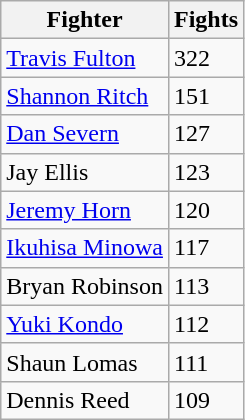<table class="wikitable">
<tr>
<th>Fighter</th>
<th>Fights</th>
</tr>
<tr>
<td> <a href='#'>Travis Fulton</a></td>
<td>322</td>
</tr>
<tr>
<td> <a href='#'>Shannon Ritch</a></td>
<td>151</td>
</tr>
<tr>
<td> <a href='#'>Dan Severn</a></td>
<td>127</td>
</tr>
<tr>
<td> Jay Ellis</td>
<td>123</td>
</tr>
<tr>
<td> <a href='#'>Jeremy Horn</a></td>
<td>120</td>
</tr>
<tr>
<td> <a href='#'>Ikuhisa Minowa</a></td>
<td>117</td>
</tr>
<tr>
<td> Bryan Robinson</td>
<td>113</td>
</tr>
<tr>
<td> <a href='#'>Yuki Kondo</a></td>
<td>112</td>
</tr>
<tr>
<td> Shaun Lomas</td>
<td>111</td>
</tr>
<tr>
<td> Dennis Reed</td>
<td>109</td>
</tr>
</table>
